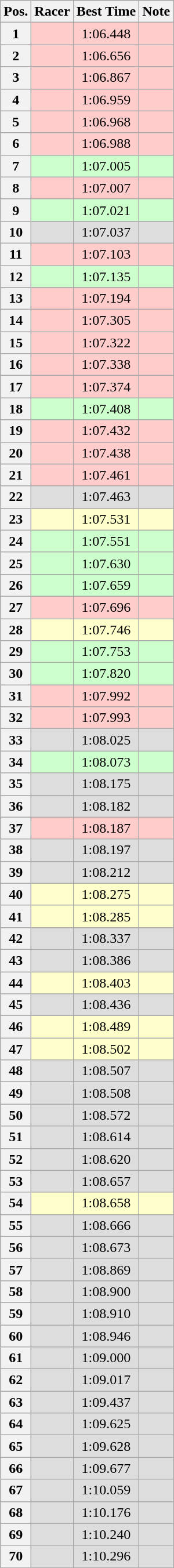<table class="wikitable sortable plainrowheaders" style="text-align:center;">
<tr>
<th scope="col">Pos.</th>
<th scope="col">Racer</th>
<th scope="col">Best Time</th>
<th scope="col">Note</th>
</tr>
<tr bgcolor=#ffcccc>
<th style="text - align:center; ">1</th>
<td align="left"></td>
<td>1:06.448</td>
<td></td>
</tr>
<tr bgcolor=#ffcccc>
<th style="text - align:center; ">2</th>
<td align="left"></td>
<td>1:06.656</td>
<td></td>
</tr>
<tr bgcolor=#ffcccc>
<th style="text - align:center; ">3</th>
<td align="left"></td>
<td>1:06.867</td>
<td></td>
</tr>
<tr bgcolor=#ffcccc>
<th style="text - align:center; ">4</th>
<td align="left"></td>
<td>1:06.959</td>
<td></td>
</tr>
<tr bgcolor=#ffcccc>
<th style="text - align:center; ">5</th>
<td align="left"></td>
<td>1:06.968</td>
<td></td>
</tr>
<tr bgcolor=#ffcccc>
<th style="text - align:center; ">6</th>
<td align="left"></td>
<td>1:06.988</td>
<td></td>
</tr>
<tr bgcolor=#ccffcc>
<th style="text - align:center; ">7</th>
<td align="left"></td>
<td>1:07.005</td>
<td></td>
</tr>
<tr bgcolor=#ffcccc>
<th style="text - align:center; ">8</th>
<td align="left"></td>
<td>1:07.007</td>
<td></td>
</tr>
<tr bgcolor=#ccffcc>
<th style="text - align:center; ">9</th>
<td align="left"></td>
<td>1:07.021</td>
<td></td>
</tr>
<tr bgcolor=#dddddd>
<th style="text - align:center; ">10</th>
<td align="left"></td>
<td>1:07.037</td>
<td></td>
</tr>
<tr bgcolor=#ffcccc>
<th style="text - align:center; ">11</th>
<td align="left"></td>
<td>1:07.103</td>
<td></td>
</tr>
<tr bgcolor=#ccffcc>
<th style="text - align:center; ">12</th>
<td align="left"></td>
<td>1:07.135</td>
<td></td>
</tr>
<tr bgcolor=#ffcccc>
<th style="text - align:center; ">13</th>
<td align="left"></td>
<td>1:07.194</td>
<td></td>
</tr>
<tr bgcolor=#ffcccc>
<th style="text - align:center; ">14</th>
<td align="left"></td>
<td>1:07.305</td>
<td></td>
</tr>
<tr bgcolor=#ffcccc>
<th style="text - align:center; ">15</th>
<td align="left"></td>
<td>1:07.322</td>
<td></td>
</tr>
<tr bgcolor=#ffcccc>
<th style="text - align:center; ">16</th>
<td align="left"></td>
<td>1:07.338</td>
<td></td>
</tr>
<tr bgcolor=#ffcccc>
<th style="text - align:center; ">17</th>
<td align="left"></td>
<td>1:07.374</td>
<td></td>
</tr>
<tr bgcolor=#ccffcc>
<th style="text - align:center; ">18</th>
<td align="left"></td>
<td>1:07.408</td>
<td></td>
</tr>
<tr bgcolor=#ffcccc>
<th style="text - align:center; ">19</th>
<td align="left"></td>
<td>1:07.432</td>
<td></td>
</tr>
<tr bgcolor=#ffcccc>
<th style="text - align:center; ">20</th>
<td align="left"></td>
<td>1:07.438</td>
<td></td>
</tr>
<tr bgcolor=#ffcccc>
<th style="text - align:center; ">21</th>
<td align="left"></td>
<td>1:07.461</td>
<td></td>
</tr>
<tr bgcolor=#dddddd>
<th style="text - align:center; ">22</th>
<td align="left"></td>
<td>1:07.463</td>
<td></td>
</tr>
<tr bgcolor=#ffffcc>
<th style="text - align:center; ">23</th>
<td align="left"></td>
<td>1:07.531</td>
<td></td>
</tr>
<tr bgcolor=#ccffcc>
<th style="text - align:center; ">24</th>
<td align="left"></td>
<td>1:07.551</td>
<td></td>
</tr>
<tr bgcolor=#ccffcc>
<th style="text - align:center; ">25</th>
<td align="left"></td>
<td>1:07.630</td>
<td></td>
</tr>
<tr bgcolor=#ccffcc>
<th style="text - align:center; ">26</th>
<td align="left"></td>
<td>1:07.659</td>
<td></td>
</tr>
<tr bgcolor=#ffcccc>
<th style="text - align:center; ">27</th>
<td align="left"></td>
<td>1:07.696</td>
<td></td>
</tr>
<tr bgcolor=#ffffcc>
<th style="text - align:center; ">28</th>
<td align="left"></td>
<td>1:07.746</td>
<td></td>
</tr>
<tr bgcolor=#ccffcc>
<th style="text - align:center; ">29</th>
<td align="left"></td>
<td>1:07.753</td>
<td></td>
</tr>
<tr bgcolor=#ccffcc>
<th style="text - align:center; ">30</th>
<td align="left"></td>
<td>1:07.820</td>
<td></td>
</tr>
<tr bgcolor=#ffcccc>
<th style="text - align:center; ">31</th>
<td align="left"></td>
<td>1:07.992</td>
<td></td>
</tr>
<tr bgcolor=#ffcccc>
<th style="text - align:center; ">32</th>
<td align="left"></td>
<td>1:07.993</td>
<td></td>
</tr>
<tr bgcolor=#dddddd>
<th style="text - align:center; ">33</th>
<td align="left"></td>
<td>1:08.025</td>
<td></td>
</tr>
<tr bgcolor=#ccffcc>
<th style="text - align:center; ">34</th>
<td align="left"></td>
<td>1:08.073</td>
<td></td>
</tr>
<tr bgcolor=#dddddd>
<th style="text - align:center; ">35</th>
<td align="left"></td>
<td>1:08.175</td>
<td></td>
</tr>
<tr bgcolor=#dddddd>
<th style="text - align:center; ">36</th>
<td align="left"></td>
<td>1:08.182</td>
<td></td>
</tr>
<tr bgcolor=#ffcccc>
<th style="text - align:center; ">37</th>
<td align="left"></td>
<td>1:08.187</td>
<td></td>
</tr>
<tr bgcolor=#dddddd>
<th style="text - align:center; ">38</th>
<td align="left"></td>
<td>1:08.197</td>
<td></td>
</tr>
<tr bgcolor=#dddddd>
<th style="text - align:center; ">39</th>
<td align="left"></td>
<td>1:08.212</td>
<td></td>
</tr>
<tr bgcolor=#ffffcc>
<th style="text - align:center; ">40</th>
<td align="left"></td>
<td>1:08.275</td>
<td></td>
</tr>
<tr bgcolor=#ffffcc>
<th style="text - align:center; ">41</th>
<td align="left"></td>
<td>1:08.285</td>
<td></td>
</tr>
<tr bgcolor=#dddddd>
<th style="text - align:center; ">42</th>
<td align="left"></td>
<td>1:08.337</td>
<td></td>
</tr>
<tr bgcolor=#dddddd>
<th style="text - align:center; ">43</th>
<td align="left"></td>
<td>1:08.386</td>
<td></td>
</tr>
<tr bgcolor=#ffffcc>
<th style="text - align:center; ">44</th>
<td align="left"></td>
<td>1:08.403</td>
<td></td>
</tr>
<tr bgcolor=#dddddd>
<th style="text - align:center; ">45</th>
<td align="left"></td>
<td>1:08.436</td>
<td></td>
</tr>
<tr bgcolor=#ffffcc>
<th style="text - align:center; ">46</th>
<td align="left"></td>
<td>1:08.489</td>
<td></td>
</tr>
<tr bgcolor=#ffffcc>
<th style="text - align:center; ">47</th>
<td align="left"></td>
<td>1:08.502</td>
<td></td>
</tr>
<tr bgcolor=#dddddd>
<th style="text - align:center; ">48</th>
<td align="left"></td>
<td>1:08.507</td>
<td></td>
</tr>
<tr bgcolor=#dddddd>
<th style="text - align:center; ">49</th>
<td align="left"></td>
<td>1:08.508</td>
<td></td>
</tr>
<tr bgcolor=#dddddd>
<th style="text - align:center; ">50</th>
<td align="left"></td>
<td>1:08.572</td>
<td></td>
</tr>
<tr bgcolor=#dddddd>
<th style="text - align:center; ">51</th>
<td align="left"></td>
<td>1:08.614</td>
<td></td>
</tr>
<tr bgcolor=#dddddd>
<th style="text - align:center; ">52</th>
<td align="left"></td>
<td>1:08.620</td>
<td></td>
</tr>
<tr bgcolor=#dddddd>
<th style="text - align:center; ">53</th>
<td align="left"></td>
<td>1:08.657</td>
<td></td>
</tr>
<tr bgcolor=#ffffcc>
<th style="text - align:center; ">54</th>
<td align="left"></td>
<td>1:08.658</td>
<td></td>
</tr>
<tr bgcolor=#dddddd>
<th style="text - align:center; ">55</th>
<td align="left"></td>
<td>1:08.666</td>
<td></td>
</tr>
<tr bgcolor=#dddddd>
<th style="text - align:center; ">56</th>
<td align="left"></td>
<td>1:08.673</td>
<td></td>
</tr>
<tr bgcolor=#dddddd>
<th style="text - align:center; ">57</th>
<td align="left"></td>
<td>1:08.869</td>
<td></td>
</tr>
<tr bgcolor=#dddddd>
<th style="text - align:center; ">58</th>
<td align="left"></td>
<td>1:08.900</td>
<td></td>
</tr>
<tr bgcolor=#dddddd>
<th style="text - align:center; ">59</th>
<td align="left"></td>
<td>1:08.910</td>
<td></td>
</tr>
<tr bgcolor=#dddddd>
<th style="text - align:center; ">60</th>
<td align="left"></td>
<td>1:08.946</td>
<td></td>
</tr>
<tr bgcolor=#dddddd>
<th style="text - align:center; ">61</th>
<td align="left"></td>
<td>1:09.000</td>
<td></td>
</tr>
<tr bgcolor=#dddddd>
<th style="text - align:center; ">62</th>
<td align="left"></td>
<td>1:09.017</td>
<td></td>
</tr>
<tr bgcolor=#dddddd>
<th style="text - align:center; ">63</th>
<td align="left"></td>
<td>1:09.437</td>
<td></td>
</tr>
<tr bgcolor=#dddddd>
<th style="text - align:center; ">64</th>
<td align="left"></td>
<td>1:09.625</td>
<td></td>
</tr>
<tr bgcolor=#dddddd>
<th style="text - align:center; ">65</th>
<td align="left"></td>
<td>1:09.628</td>
<td></td>
</tr>
<tr bgcolor=#dddddd>
<th style="text - align:center; ">66</th>
<td align="left"></td>
<td>1:09.677</td>
<td></td>
</tr>
<tr bgcolor=#dddddd>
<th style="text - align:center; ">67</th>
<td align="left"></td>
<td>1:10.059</td>
<td></td>
</tr>
<tr bgcolor=#dddddd>
<th style="text - align:center; ">68</th>
<td align="left"></td>
<td>1:10.176</td>
<td></td>
</tr>
<tr bgcolor=#dddddd>
<th style="text - align:center; ">69</th>
<td align="left"></td>
<td>1:10.240</td>
<td></td>
</tr>
<tr bgcolor=#dddddd>
<th style="text - align:center; ">70</th>
<td align="left"></td>
<td>1:10.296</td>
<td></td>
</tr>
</table>
